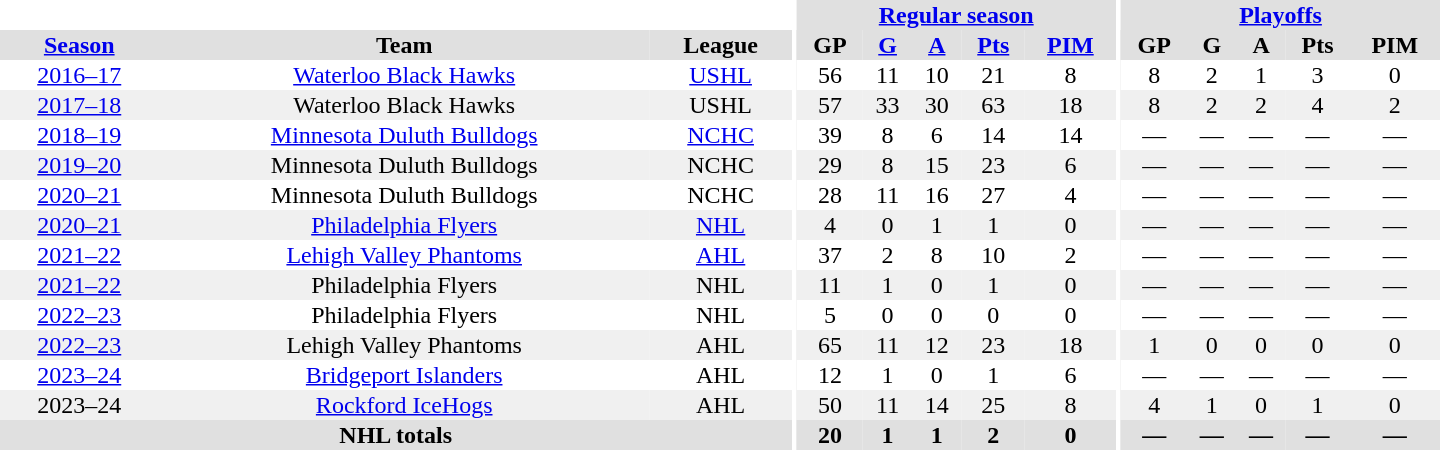<table border="0" cellpadding="1" cellspacing="0" style="text-align:center; width:60em;">
<tr bgcolor="#e0e0e0">
<th colspan="3" bgcolor="#ffffff"></th>
<th rowspan="92" bgcolor="#ffffff"></th>
<th colspan="5"><a href='#'>Regular season</a></th>
<th rowspan="92" bgcolor="#ffffff"></th>
<th colspan="5"><a href='#'>Playoffs</a></th>
</tr>
<tr bgcolor="#e0e0e0">
<th><a href='#'>Season</a></th>
<th>Team</th>
<th>League</th>
<th>GP</th>
<th><a href='#'>G</a></th>
<th><a href='#'>A</a></th>
<th><a href='#'>Pts</a></th>
<th><a href='#'>PIM</a></th>
<th>GP</th>
<th>G</th>
<th>A</th>
<th>Pts</th>
<th>PIM</th>
</tr>
<tr>
<td><a href='#'>2016–17</a></td>
<td><a href='#'>Waterloo Black Hawks</a></td>
<td><a href='#'>USHL</a></td>
<td>56</td>
<td>11</td>
<td>10</td>
<td>21</td>
<td>8</td>
<td>8</td>
<td>2</td>
<td>1</td>
<td>3</td>
<td>0</td>
</tr>
<tr bgcolor="#f0f0f0">
<td><a href='#'>2017–18</a></td>
<td>Waterloo Black Hawks</td>
<td>USHL</td>
<td>57</td>
<td>33</td>
<td>30</td>
<td>63</td>
<td>18</td>
<td>8</td>
<td>2</td>
<td>2</td>
<td>4</td>
<td>2</td>
</tr>
<tr>
<td><a href='#'>2018–19</a></td>
<td><a href='#'>Minnesota Duluth Bulldogs</a></td>
<td><a href='#'>NCHC</a></td>
<td>39</td>
<td>8</td>
<td>6</td>
<td>14</td>
<td>14</td>
<td>—</td>
<td>—</td>
<td>—</td>
<td>—</td>
<td>—</td>
</tr>
<tr bgcolor="#f0f0f0">
<td><a href='#'>2019–20</a></td>
<td>Minnesota Duluth Bulldogs</td>
<td>NCHC</td>
<td>29</td>
<td>8</td>
<td>15</td>
<td>23</td>
<td>6</td>
<td>—</td>
<td>—</td>
<td>—</td>
<td>—</td>
<td>—</td>
</tr>
<tr>
<td><a href='#'>2020–21</a></td>
<td>Minnesota Duluth Bulldogs</td>
<td>NCHC</td>
<td>28</td>
<td>11</td>
<td>16</td>
<td>27</td>
<td>4</td>
<td>—</td>
<td>—</td>
<td>—</td>
<td>—</td>
<td>—</td>
</tr>
<tr bgcolor="#f0f0f0">
<td><a href='#'>2020–21</a></td>
<td><a href='#'>Philadelphia Flyers</a></td>
<td><a href='#'>NHL</a></td>
<td>4</td>
<td>0</td>
<td>1</td>
<td>1</td>
<td>0</td>
<td>—</td>
<td>—</td>
<td>—</td>
<td>—</td>
<td>—</td>
</tr>
<tr>
<td><a href='#'>2021–22</a></td>
<td><a href='#'>Lehigh Valley Phantoms</a></td>
<td><a href='#'>AHL</a></td>
<td>37</td>
<td>2</td>
<td>8</td>
<td>10</td>
<td>2</td>
<td>—</td>
<td>—</td>
<td>—</td>
<td>—</td>
<td>—</td>
</tr>
<tr bgcolor="#f0f0f0">
<td><a href='#'>2021–22</a></td>
<td>Philadelphia Flyers</td>
<td>NHL</td>
<td>11</td>
<td>1</td>
<td>0</td>
<td>1</td>
<td>0</td>
<td>—</td>
<td>—</td>
<td>—</td>
<td>—</td>
<td>—</td>
</tr>
<tr>
<td><a href='#'>2022–23</a></td>
<td>Philadelphia Flyers</td>
<td>NHL</td>
<td>5</td>
<td>0</td>
<td>0</td>
<td>0</td>
<td>0</td>
<td>—</td>
<td>—</td>
<td>—</td>
<td>—</td>
<td>—</td>
</tr>
<tr bgcolor="#f0f0f0">
<td><a href='#'>2022–23</a></td>
<td>Lehigh Valley Phantoms</td>
<td>AHL</td>
<td>65</td>
<td>11</td>
<td>12</td>
<td>23</td>
<td>18</td>
<td>1</td>
<td>0</td>
<td>0</td>
<td>0</td>
<td>0</td>
</tr>
<tr>
<td><a href='#'>2023–24</a></td>
<td><a href='#'>Bridgeport Islanders</a></td>
<td>AHL</td>
<td>12</td>
<td>1</td>
<td>0</td>
<td>1</td>
<td>6</td>
<td>—</td>
<td>—</td>
<td>—</td>
<td>—</td>
<td>—</td>
</tr>
<tr bgcolor="#f0f0f0">
<td>2023–24</td>
<td><a href='#'>Rockford IceHogs</a></td>
<td>AHL</td>
<td>50</td>
<td>11</td>
<td>14</td>
<td>25</td>
<td>8</td>
<td>4</td>
<td>1</td>
<td>0</td>
<td>1</td>
<td>0</td>
</tr>
<tr bgcolor="#e0e0e0">
<th colspan="3">NHL totals</th>
<th>20</th>
<th>1</th>
<th>1</th>
<th>2</th>
<th>0</th>
<th>—</th>
<th>—</th>
<th>—</th>
<th>—</th>
<th>—</th>
</tr>
</table>
